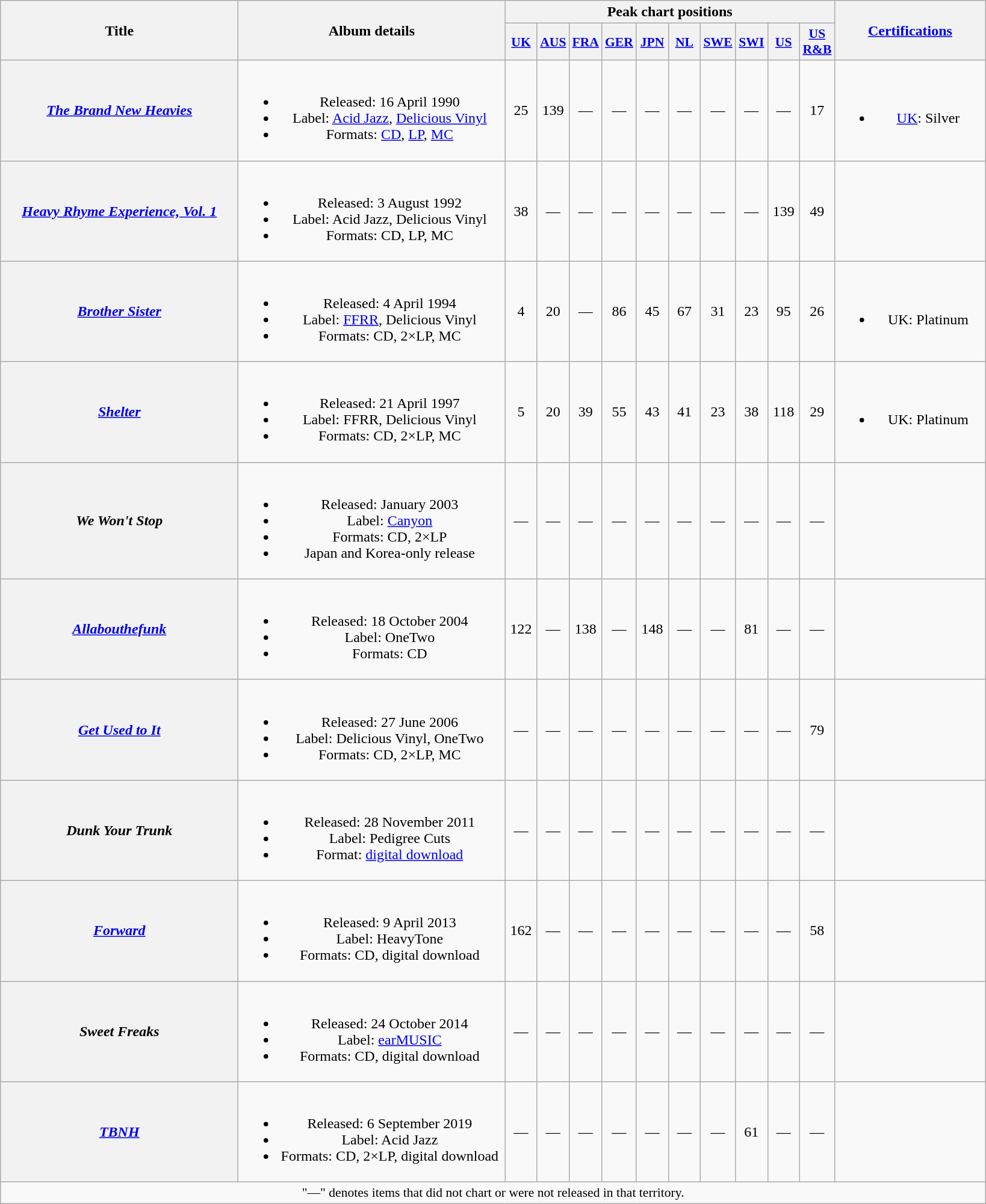<table class="wikitable plainrowheaders" style="text-align:center;">
<tr>
<th scope="col" rowspan="2" style="width:16em;">Title</th>
<th scope="col" rowspan="2" style="width:18em;">Album details</th>
<th scope="col" colspan="10">Peak chart positions</th>
<th scope="col" rowspan="2" style="width:10em;"><a href='#'>Certifications</a></th>
</tr>
<tr>
<th style="width:2em;font-size:90%;"><a href='#'>UK</a><br></th>
<th style="width:2em;font-size:90%;"><a href='#'>AUS</a><br></th>
<th style="width:2em;font-size:90%;"><a href='#'>FRA</a><br></th>
<th style="width:2em;font-size:90%;"><a href='#'>GER</a><br></th>
<th style="width:2em;font-size:90%;"><a href='#'>JPN</a><br></th>
<th style="width:2em;font-size:90%;"><a href='#'>NL</a><br></th>
<th style="width:2em;font-size:90%;"><a href='#'>SWE</a><br></th>
<th style="width:2em;font-size:90%;"><a href='#'>SWI</a><br></th>
<th style="width:2em;font-size:90%;"><a href='#'>US</a><br></th>
<th style="width:2em;font-size:90%;"><a href='#'>US<br>R&B</a><br></th>
</tr>
<tr>
<th scope="row"><em><a href='#'>The Brand New Heavies</a></em></th>
<td><br><ul><li>Released: 16 April 1990</li><li>Label: <a href='#'>Acid Jazz</a>, <a href='#'>Delicious Vinyl</a></li><li>Formats: <a href='#'>CD</a>, <a href='#'>LP</a>, <a href='#'>MC</a></li></ul></td>
<td>25</td>
<td>139</td>
<td>—</td>
<td>—</td>
<td>—</td>
<td>—</td>
<td>—</td>
<td>—</td>
<td>—</td>
<td>17</td>
<td><br><ul><li><a href='#'>UK</a>: Silver</li></ul></td>
</tr>
<tr>
<th scope="row"><em><a href='#'>Heavy Rhyme Experience, Vol. 1</a></em></th>
<td><br><ul><li>Released: 3 August 1992</li><li>Label: Acid Jazz, Delicious Vinyl</li><li>Formats: CD, LP, MC</li></ul></td>
<td>38</td>
<td>—</td>
<td>—</td>
<td>—</td>
<td>—</td>
<td>—</td>
<td>—</td>
<td>—</td>
<td>139</td>
<td>49</td>
<td></td>
</tr>
<tr>
<th scope="row"><em><a href='#'>Brother Sister</a></em></th>
<td><br><ul><li>Released: 4 April 1994</li><li>Label: <a href='#'>FFRR</a>, Delicious Vinyl</li><li>Formats: CD, 2×LP, MC</li></ul></td>
<td>4</td>
<td>20</td>
<td>—</td>
<td>86</td>
<td>45</td>
<td>67</td>
<td>31</td>
<td>23</td>
<td>95</td>
<td>26</td>
<td><br><ul><li>UK: Platinum</li></ul></td>
</tr>
<tr>
<th scope="row"><em><a href='#'>Shelter</a></em></th>
<td><br><ul><li>Released: 21 April 1997</li><li>Label: FFRR, Delicious Vinyl</li><li>Formats: CD, 2×LP, MC</li></ul></td>
<td>5</td>
<td>20</td>
<td>39</td>
<td>55</td>
<td>43</td>
<td>41</td>
<td>23</td>
<td>38</td>
<td>118</td>
<td>29</td>
<td><br><ul><li>UK: Platinum</li></ul></td>
</tr>
<tr>
<th scope="row"><em>We Won't Stop</em></th>
<td><br><ul><li>Released: January 2003</li><li>Label: <a href='#'>Canyon</a></li><li>Formats: CD, 2×LP</li><li>Japan and Korea-only release</li></ul></td>
<td>—</td>
<td>—</td>
<td>—</td>
<td>—</td>
<td>—</td>
<td>—</td>
<td>—</td>
<td>—</td>
<td>—</td>
<td>—</td>
<td></td>
</tr>
<tr>
<th scope="row"><em><a href='#'>Allabouthefunk</a></em></th>
<td><br><ul><li>Released: 18 October 2004</li><li>Label: OneTwo</li><li>Formats: CD</li></ul></td>
<td>122</td>
<td>—</td>
<td>138</td>
<td>—</td>
<td>148</td>
<td>—</td>
<td>—</td>
<td>81</td>
<td>—</td>
<td>—</td>
<td></td>
</tr>
<tr>
<th scope="row"><em><a href='#'>Get Used to It</a></em></th>
<td><br><ul><li>Released: 27 June 2006</li><li>Label: Delicious Vinyl, OneTwo</li><li>Formats: CD, 2×LP, MC</li></ul></td>
<td>—</td>
<td>—</td>
<td>—</td>
<td>—</td>
<td>—</td>
<td>—</td>
<td>—</td>
<td>—</td>
<td>—</td>
<td>79</td>
<td></td>
</tr>
<tr>
<th scope="row"><em>Dunk Your Trunk</em></th>
<td><br><ul><li>Released: 28 November 2011</li><li>Label: Pedigree Cuts</li><li>Format: <a href='#'>digital download</a></li></ul></td>
<td>—</td>
<td>—</td>
<td>—</td>
<td>—</td>
<td>—</td>
<td>—</td>
<td>—</td>
<td>—</td>
<td>—</td>
<td>—</td>
<td></td>
</tr>
<tr>
<th scope="row"><em><a href='#'>Forward</a></em></th>
<td><br><ul><li>Released: 9 April 2013</li><li>Label: HeavyTone</li><li>Formats: CD, digital download</li></ul></td>
<td>162</td>
<td>—</td>
<td>—</td>
<td>—</td>
<td>—</td>
<td>—</td>
<td>—</td>
<td>—</td>
<td>—</td>
<td>58</td>
<td></td>
</tr>
<tr>
<th scope="row"><em>Sweet Freaks</em></th>
<td><br><ul><li>Released: 24 October 2014</li><li>Label: <a href='#'>earMUSIC</a></li><li>Formats: CD, digital download</li></ul></td>
<td>—</td>
<td>—</td>
<td>—</td>
<td>—</td>
<td>—</td>
<td>—</td>
<td>—</td>
<td>—</td>
<td>—</td>
<td>—</td>
<td></td>
</tr>
<tr>
<th scope="row"><em><a href='#'>TBNH</a></em></th>
<td><br><ul><li>Released: 6 September 2019</li><li>Label: Acid Jazz</li><li>Formats: CD, 2×LP, digital download</li></ul></td>
<td>—</td>
<td>—</td>
<td>—</td>
<td>—</td>
<td>—</td>
<td>—</td>
<td>—</td>
<td>61</td>
<td>—</td>
<td>—</td>
<td></td>
</tr>
<tr>
<td colspan="13" style="font-size:90%">"—" denotes items that did not chart or were not released in that territory.</td>
</tr>
</table>
